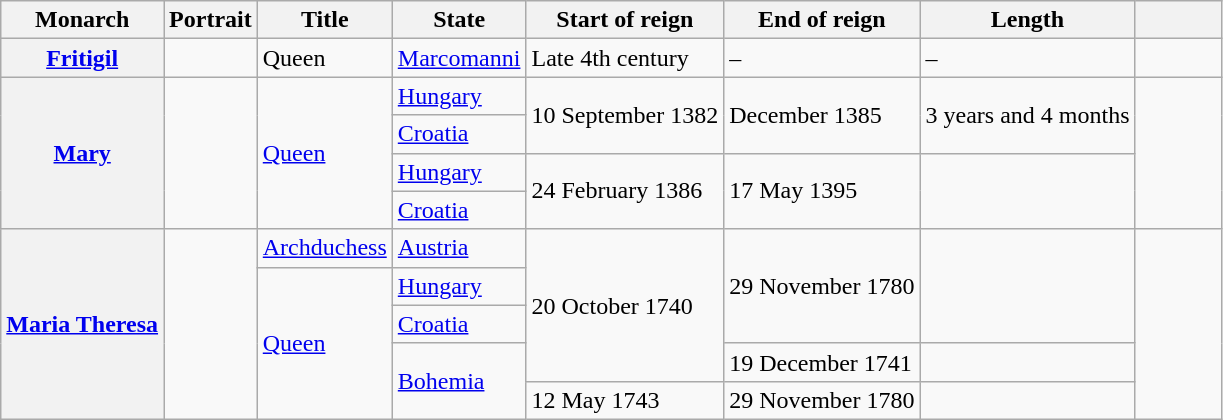<table class="wikitable sortable">
<tr>
<th>Monarch</th>
<th>Portrait</th>
<th>Title</th>
<th>State</th>
<th>Start of reign</th>
<th>End of reign</th>
<th>Length</th>
<th class="unsortable" width="50px"></th>
</tr>
<tr>
<th><a href='#'>Fritigil</a></th>
<td></td>
<td>Queen</td>
<td><a href='#'>Marcomanni</a></td>
<td>Late 4th century</td>
<td>–</td>
<td>–</td>
<td></td>
</tr>
<tr>
<th rowspan="4"><a href='#'>Mary</a></th>
<td rowspan="4"></td>
<td rowspan="4"><a href='#'>Queen</a></td>
<td><a href='#'>Hungary</a></td>
<td rowspan="2">10 September 1382</td>
<td rowspan="2">December 1385</td>
<td rowspan="2">3 years and 4 months</td>
<td rowspan="4"></td>
</tr>
<tr>
<td><a href='#'>Croatia</a></td>
</tr>
<tr>
<td><a href='#'>Hungary</a></td>
<td rowspan="2">24 February 1386</td>
<td rowspan="2">17 May 1395</td>
<td rowspan="2"></td>
</tr>
<tr>
<td><a href='#'>Croatia</a></td>
</tr>
<tr>
<th rowspan="5"><a href='#'>Maria Theresa</a></th>
<td rowspan="5"></td>
<td><a href='#'>Archduchess</a></td>
<td><a href='#'>Austria</a></td>
<td rowspan="4">20 October 1740</td>
<td rowspan="3">29 November 1780</td>
<td rowspan="3"></td>
<td rowspan="5"></td>
</tr>
<tr>
<td rowspan="4"><a href='#'>Queen</a></td>
<td><a href='#'>Hungary</a></td>
</tr>
<tr>
<td><a href='#'>Croatia</a></td>
</tr>
<tr>
<td rowspan="2"><a href='#'>Bohemia</a></td>
<td>19 December 1741</td>
<td></td>
</tr>
<tr>
<td>12 May 1743</td>
<td>29 November 1780</td>
<td></td>
</tr>
</table>
